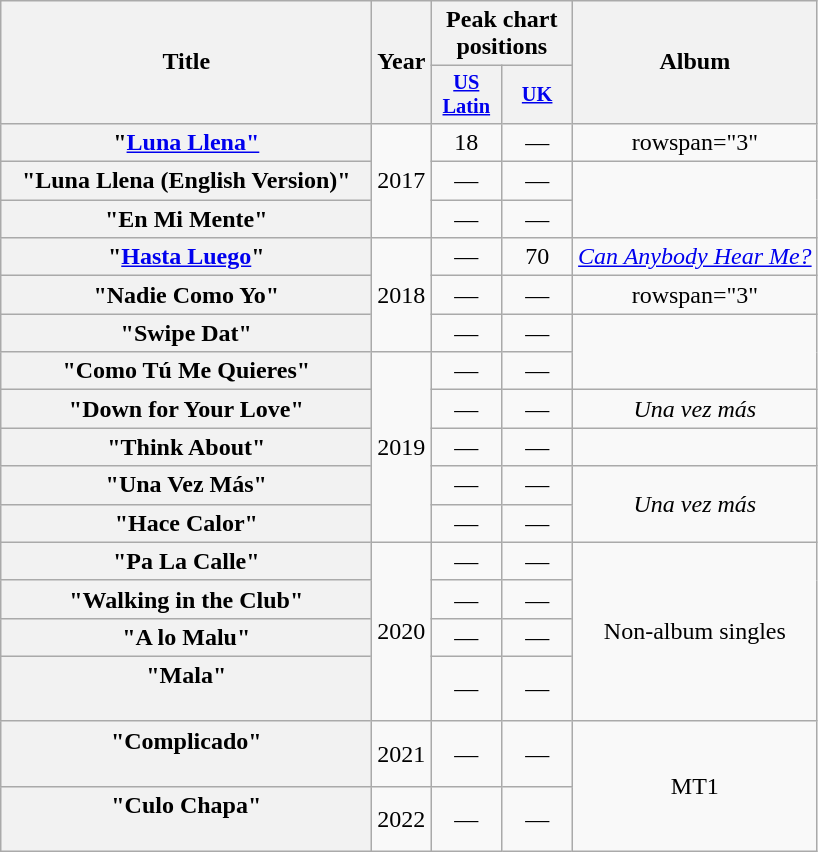<table class="wikitable plainrowheaders" style="text-align:center;">
<tr>
<th rowspan="2" scope="col" style="width:15em;">Title</th>
<th rowspan="2" scope="col" style="width:1em;">Year</th>
<th colspan="2">Peak chart positions</th>
<th rowspan="2" scope="col">Album</th>
</tr>
<tr>
<th scope="col" style="width:3em;font-size:85%;"><a href='#'>US</a><br><a href='#'>Latin</a></th>
<th scope="col" style="width:3em;font-size:85%;"><a href='#'>UK</a></th>
</tr>
<tr>
<th scope="row">"<a href='#'>Luna Llena"</a></th>
<td rowspan="3">2017</td>
<td>18<br></td>
<td>—</td>
<td>rowspan="3" </td>
</tr>
<tr>
<th scope="row">"Luna Llena (English Version)"</th>
<td>—</td>
<td>—</td>
</tr>
<tr>
<th scope="row">"En Mi Mente"</th>
<td>—</td>
<td>—</td>
</tr>
<tr>
<th scope="row">"<a href='#'>Hasta Luego</a>"<br></th>
<td rowspan="3">2018</td>
<td>—</td>
<td>70<br></td>
<td><em><a href='#'>Can Anybody Hear Me?</a></em></td>
</tr>
<tr>
<th scope="row">"Nadie Como Yo"<br></th>
<td>—</td>
<td>—</td>
<td>rowspan="3" </td>
</tr>
<tr>
<th scope="row">"Swipe Dat"</th>
<td>—</td>
<td>—</td>
</tr>
<tr>
<th scope="row">"Como Tú Me Quieres"</th>
<td rowspan="5">2019</td>
<td>—</td>
<td>—</td>
</tr>
<tr>
<th scope="row">"Down for Your Love"</th>
<td>—</td>
<td>—</td>
<td><em>Una vez más</em></td>
</tr>
<tr>
<th scope="row">"Think About"<br></th>
<td>—</td>
<td>—</td>
<td></td>
</tr>
<tr>
<th scope="row">"Una Vez Más"</th>
<td>—</td>
<td>—</td>
<td rowspan="2"><em>Una vez más</em></td>
</tr>
<tr>
<th scope="row">"Hace Calor"<br></th>
<td>—</td>
<td>—</td>
</tr>
<tr>
<th scope="row">"Pa La Calle"</th>
<td rowspan="4">2020</td>
<td>—</td>
<td>—</td>
<td rowspan="4">Non-album singles</td>
</tr>
<tr>
<th scope="row">"Walking in the Club"</th>
<td>—</td>
<td>—</td>
</tr>
<tr>
<th scope="row">"A lo Malu"</th>
<td>—</td>
<td>—</td>
</tr>
<tr>
<th scope="row">"Mala" <br><br></th>
<td>—</td>
<td>—</td>
</tr>
<tr>
<th scope="row">"Complicado" <br><br></th>
<td>2021</td>
<td>—</td>
<td>—</td>
<td rowspan="2">MT1</td>
</tr>
<tr>
<th scope="row">"Culo Chapa" <br><br></th>
<td>2022</td>
<td>—</td>
<td>—</td>
</tr>
</table>
